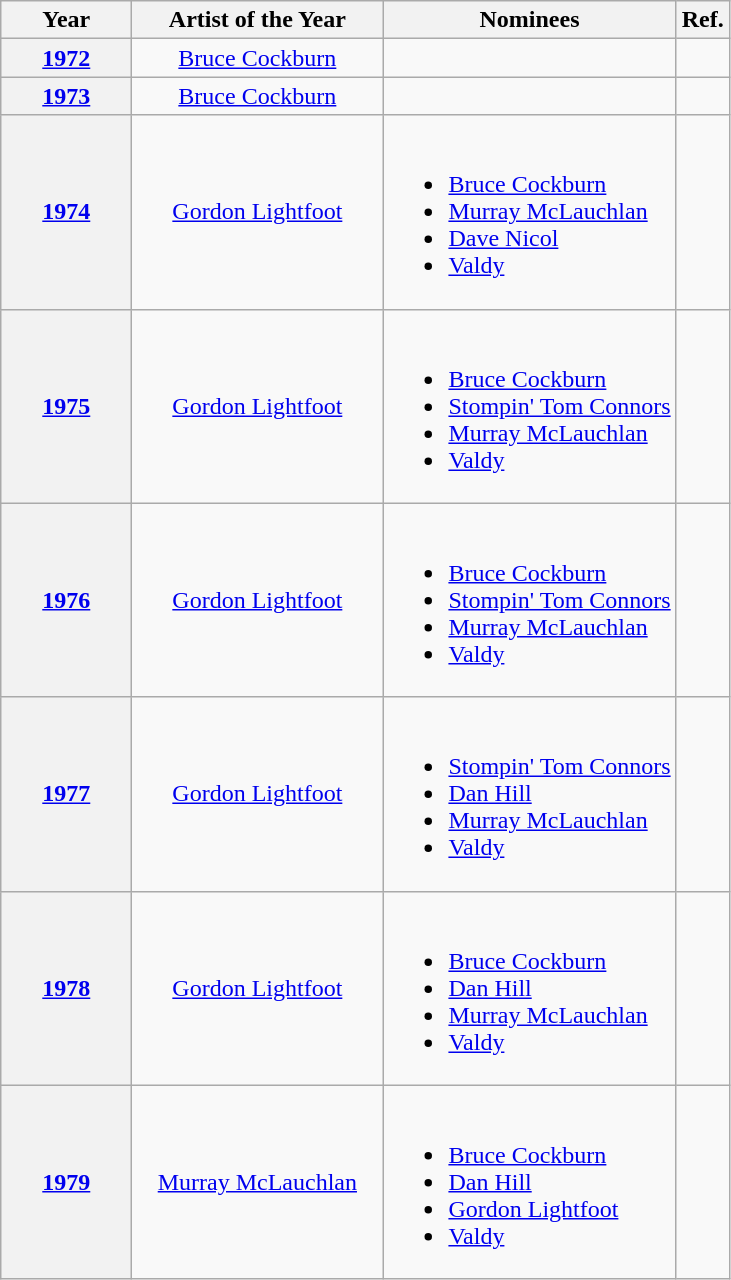<table class="wikitable sortable">
<tr>
<th scope="col" style="width:5em;">Year</th>
<th scope="col" style="width:10em;">Artist of the Year</th>
<th scope="col" class="unsortable">Nominees</th>
<th scope="col" class="unsortable">Ref.</th>
</tr>
<tr>
<th scope="row"><a href='#'>1972</a></th>
<td align="center"><a href='#'>Bruce Cockburn</a></td>
<td></td>
<td></td>
</tr>
<tr>
<th scope="row"><a href='#'>1973</a></th>
<td align="center"><a href='#'>Bruce Cockburn</a></td>
<td></td>
<td></td>
</tr>
<tr>
<th scope="row"><a href='#'>1974</a></th>
<td align="center"><a href='#'>Gordon Lightfoot</a></td>
<td><br><ul><li><a href='#'>Bruce Cockburn</a></li><li><a href='#'>Murray McLauchlan</a></li><li><a href='#'>Dave Nicol</a></li><li><a href='#'>Valdy</a></li></ul></td>
<td></td>
</tr>
<tr>
<th scope="row"><a href='#'>1975</a></th>
<td align="center"><a href='#'>Gordon Lightfoot</a></td>
<td><br><ul><li><a href='#'>Bruce Cockburn</a></li><li><a href='#'>Stompin' Tom Connors</a></li><li><a href='#'>Murray McLauchlan</a></li><li><a href='#'>Valdy</a></li></ul></td>
<td></td>
</tr>
<tr>
<th scope="row"><a href='#'>1976</a></th>
<td align="center"><a href='#'>Gordon Lightfoot</a></td>
<td><br><ul><li><a href='#'>Bruce Cockburn</a></li><li><a href='#'>Stompin' Tom Connors</a></li><li><a href='#'>Murray McLauchlan</a></li><li><a href='#'>Valdy</a></li></ul></td>
<td></td>
</tr>
<tr>
<th scope="row"><a href='#'>1977</a></th>
<td align="center"><a href='#'>Gordon Lightfoot</a></td>
<td><br><ul><li><a href='#'>Stompin' Tom Connors</a></li><li><a href='#'>Dan Hill</a></li><li><a href='#'>Murray McLauchlan</a></li><li><a href='#'>Valdy</a></li></ul></td>
<td></td>
</tr>
<tr>
<th scope="row"><a href='#'>1978</a></th>
<td align="center"><a href='#'>Gordon Lightfoot</a></td>
<td><br><ul><li><a href='#'>Bruce Cockburn</a></li><li><a href='#'>Dan Hill</a></li><li><a href='#'>Murray McLauchlan</a></li><li><a href='#'>Valdy</a></li></ul></td>
<td></td>
</tr>
<tr>
<th scope="row"><a href='#'>1979</a></th>
<td align="center"><a href='#'>Murray McLauchlan</a></td>
<td><br><ul><li><a href='#'>Bruce Cockburn</a></li><li><a href='#'>Dan Hill</a></li><li><a href='#'>Gordon Lightfoot</a></li><li><a href='#'>Valdy</a></li></ul></td>
<td></td>
</tr>
</table>
